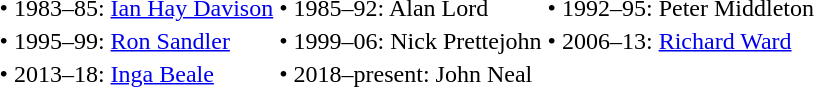<table>
<tr>
<td>• 1983–85: <a href='#'>Ian Hay Davison</a></td>
<td>• 1985–92: Alan Lord</td>
<td>• 1992–95: Peter Middleton</td>
</tr>
<tr>
<td>• 1995–99: <a href='#'>Ron Sandler</a></td>
<td>• 1999–06: Nick Prettejohn</td>
<td>• 2006–13: <a href='#'>Richard Ward</a></td>
</tr>
<tr>
<td>• 2013–18: <a href='#'>Inga Beale</a></td>
<td>• 2018–present: John Neal</td>
</tr>
</table>
